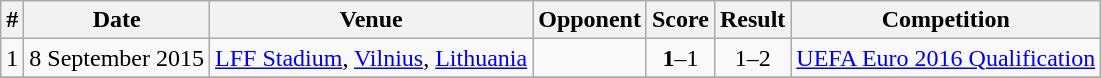<table class="wikitable">
<tr>
<th>#</th>
<th>Date</th>
<th>Venue</th>
<th>Opponent</th>
<th>Score</th>
<th>Result</th>
<th>Competition</th>
</tr>
<tr>
<td>1</td>
<td>8 September 2015</td>
<td><a href='#'>LFF Stadium</a>, <a href='#'>Vilnius</a>, <a href='#'>Lithuania</a></td>
<td></td>
<td align=center><strong>1</strong>–1</td>
<td align=center>1–2</td>
<td><a href='#'>UEFA Euro 2016 Qualification</a></td>
</tr>
<tr>
</tr>
</table>
